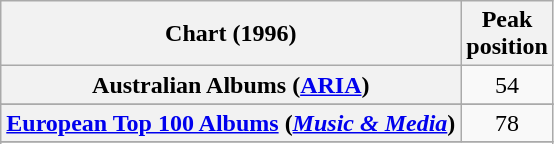<table class="wikitable sortable plainrowheaders" style="text-align:center;">
<tr>
<th scope="col">Chart (1996)</th>
<th scope="col">Peak<br>position</th>
</tr>
<tr>
<th scope="row">Australian Albums (<a href='#'>ARIA</a>)</th>
<td style="text-align:center;">54</td>
</tr>
<tr>
</tr>
<tr>
</tr>
<tr>
<th scope="row"><a href='#'>European Top 100 Albums</a> (<em><a href='#'>Music & Media</a></em>)</th>
<td>78</td>
</tr>
<tr>
</tr>
<tr>
</tr>
<tr>
</tr>
<tr>
</tr>
<tr>
</tr>
</table>
